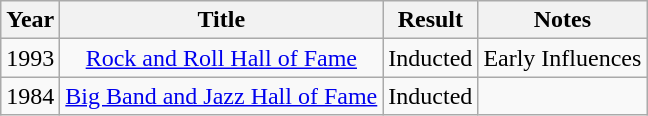<table class=wikitable>
<tr>
<th>Year</th>
<th>Title</th>
<th>Result</th>
<th>Notes</th>
</tr>
<tr align=center>
<td>1993</td>
<td><a href='#'>Rock and Roll Hall of Fame</a></td>
<td>Inducted</td>
<td>Early Influences</td>
</tr>
<tr align=center>
<td>1984</td>
<td><a href='#'>Big Band and Jazz Hall of Fame</a></td>
<td>Inducted</td>
<td></td>
</tr>
</table>
